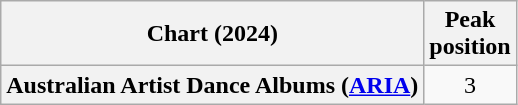<table class="wikitable plainrowheaders" style="text-align:center">
<tr>
<th scope="col">Chart (2024)</th>
<th scope="col">Peak<br>position</th>
</tr>
<tr>
<th scope="row">Australian Artist Dance Albums (<a href='#'>ARIA</a>)</th>
<td>3</td>
</tr>
</table>
